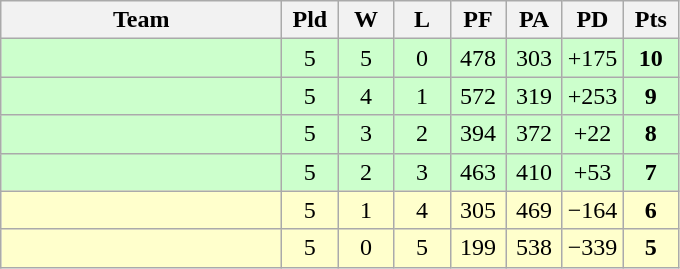<table class="wikitable" style="text-align:center;">
<tr>
<th width=180>Team</th>
<th width=30>Pld</th>
<th width=30>W</th>
<th width=30>L</th>
<th width=30>PF</th>
<th width=30>PA</th>
<th width=30>PD</th>
<th width=30>Pts</th>
</tr>
<tr align=center bgcolor="ccffcc">
<td align=left></td>
<td>5</td>
<td>5</td>
<td>0</td>
<td>478</td>
<td>303</td>
<td>+175</td>
<td><strong>10</strong></td>
</tr>
<tr align=center bgcolor="ccffcc">
<td align=left></td>
<td>5</td>
<td>4</td>
<td>1</td>
<td>572</td>
<td>319</td>
<td>+253</td>
<td><strong>9</strong></td>
</tr>
<tr align=center bgcolor="ccffcc">
<td align=left></td>
<td>5</td>
<td>3</td>
<td>2</td>
<td>394</td>
<td>372</td>
<td>+22</td>
<td><strong>8</strong></td>
</tr>
<tr align=center bgcolor="ccffcc">
<td align=left></td>
<td>5</td>
<td>2</td>
<td>3</td>
<td>463</td>
<td>410</td>
<td>+53</td>
<td><strong>7</strong></td>
</tr>
<tr align=center bgcolor="#ffffcc">
<td align=left></td>
<td>5</td>
<td>1</td>
<td>4</td>
<td>305</td>
<td>469</td>
<td>−164</td>
<td><strong>6</strong></td>
</tr>
<tr align=center bgcolor="#ffffcc">
<td align=left></td>
<td>5</td>
<td>0</td>
<td>5</td>
<td>199</td>
<td>538</td>
<td>−339</td>
<td><strong>5</strong></td>
</tr>
</table>
